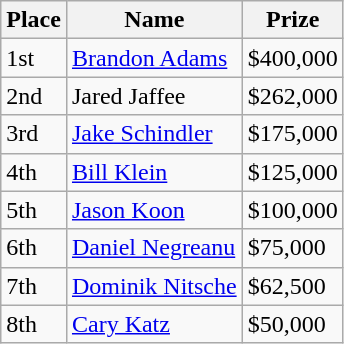<table class="wikitable">
<tr>
<th>Place</th>
<th>Name</th>
<th>Prize</th>
</tr>
<tr>
<td>1st</td>
<td> <a href='#'>Brandon Adams</a></td>
<td>$400,000</td>
</tr>
<tr>
<td>2nd</td>
<td> Jared Jaffee</td>
<td>$262,000</td>
</tr>
<tr>
<td>3rd</td>
<td> <a href='#'>Jake Schindler</a></td>
<td>$175,000</td>
</tr>
<tr>
<td>4th</td>
<td> <a href='#'>Bill Klein</a></td>
<td>$125,000</td>
</tr>
<tr>
<td>5th</td>
<td> <a href='#'>Jason Koon</a></td>
<td>$100,000</td>
</tr>
<tr>
<td>6th</td>
<td> <a href='#'>Daniel Negreanu</a></td>
<td>$75,000</td>
</tr>
<tr>
<td>7th</td>
<td> <a href='#'>Dominik Nitsche</a></td>
<td>$62,500</td>
</tr>
<tr>
<td>8th</td>
<td> <a href='#'>Cary Katz</a></td>
<td>$50,000</td>
</tr>
</table>
